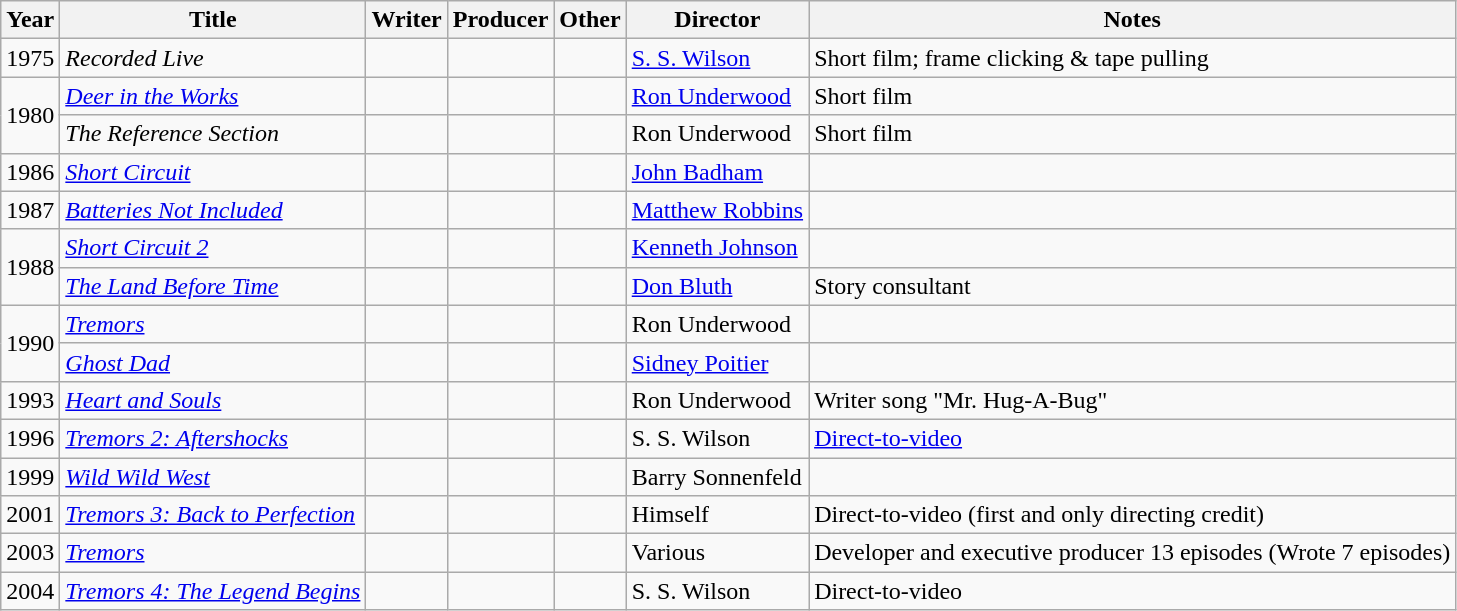<table class="wikitable sortable">
<tr>
<th>Year</th>
<th>Title</th>
<th>Writer</th>
<th>Producer</th>
<th>Other</th>
<th>Director</th>
<th>Notes</th>
</tr>
<tr>
<td>1975</td>
<td><em>Recorded Live</em></td>
<td></td>
<td></td>
<td></td>
<td><a href='#'>S. S. Wilson</a></td>
<td>Short film; frame clicking & tape pulling</td>
</tr>
<tr>
<td rowspan="2">1980</td>
<td><em><a href='#'>Deer in the Works</a></em></td>
<td></td>
<td></td>
<td></td>
<td><a href='#'>Ron Underwood</a></td>
<td>Short film</td>
</tr>
<tr>
<td><em>The Reference Section</em></td>
<td></td>
<td></td>
<td></td>
<td>Ron Underwood</td>
<td>Short film</td>
</tr>
<tr>
<td>1986</td>
<td><em><a href='#'>Short Circuit</a></em></td>
<td></td>
<td></td>
<td></td>
<td><a href='#'>John Badham</a></td>
<td></td>
</tr>
<tr>
<td>1987</td>
<td><em><a href='#'>Batteries Not Included</a></em></td>
<td></td>
<td></td>
<td></td>
<td><a href='#'>Matthew Robbins</a></td>
<td></td>
</tr>
<tr>
<td rowspan="2">1988</td>
<td><em><a href='#'>Short Circuit 2</a></em></td>
<td></td>
<td></td>
<td></td>
<td><a href='#'>Kenneth Johnson</a></td>
<td></td>
</tr>
<tr>
<td><em><a href='#'>The Land Before Time</a></em></td>
<td></td>
<td></td>
<td></td>
<td><a href='#'>Don Bluth</a></td>
<td>Story consultant</td>
</tr>
<tr>
<td rowspan="2">1990</td>
<td><em><a href='#'>Tremors</a></em></td>
<td></td>
<td></td>
<td></td>
<td>Ron Underwood</td>
<td></td>
</tr>
<tr>
<td><em><a href='#'>Ghost Dad</a></em></td>
<td></td>
<td></td>
<td></td>
<td><a href='#'>Sidney Poitier</a></td>
<td></td>
</tr>
<tr>
<td>1993</td>
<td><em><a href='#'>Heart and Souls</a></em></td>
<td></td>
<td></td>
<td></td>
<td>Ron Underwood</td>
<td>Writer song "Mr. Hug-A-Bug"</td>
</tr>
<tr>
<td>1996</td>
<td><em><a href='#'>Tremors 2: Aftershocks</a></em></td>
<td></td>
<td></td>
<td></td>
<td>S. S. Wilson</td>
<td><a href='#'>Direct-to-video</a></td>
</tr>
<tr>
<td>1999</td>
<td><em><a href='#'>Wild Wild West</a></em></td>
<td></td>
<td></td>
<td></td>
<td>Barry Sonnenfeld</td>
<td></td>
</tr>
<tr>
<td>2001</td>
<td><em><a href='#'>Tremors 3: Back to Perfection</a></em></td>
<td></td>
<td></td>
<td></td>
<td>Himself</td>
<td>Direct-to-video (first and only directing credit)</td>
</tr>
<tr>
<td>2003</td>
<td><em><a href='#'>Tremors</a></em></td>
<td></td>
<td></td>
<td></td>
<td>Various</td>
<td>Developer and executive producer 13 episodes (Wrote 7 episodes)</td>
</tr>
<tr>
<td>2004</td>
<td><em><a href='#'>Tremors 4: The Legend Begins</a></em></td>
<td></td>
<td></td>
<td></td>
<td>S. S. Wilson</td>
<td>Direct-to-video</td>
</tr>
</table>
